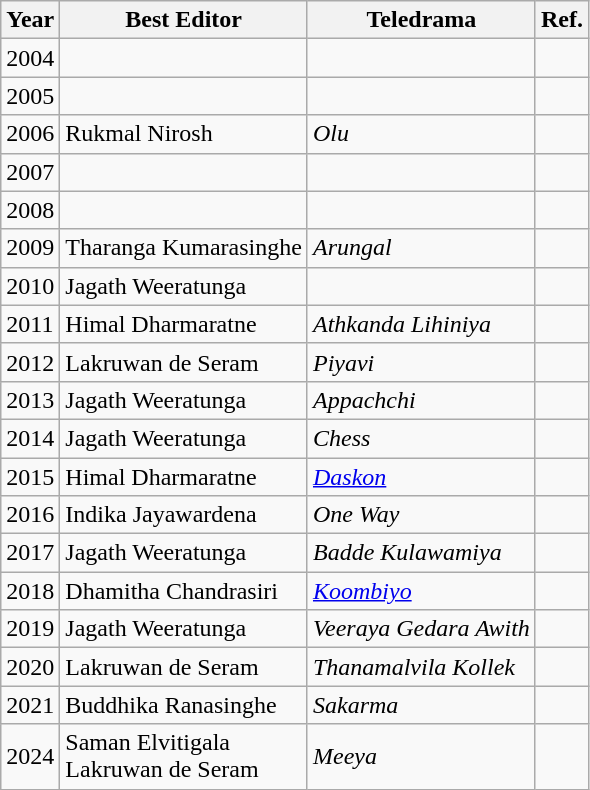<table class="wikitable">
<tr>
<th>Year</th>
<th>Best Editor</th>
<th>Teledrama</th>
<th>Ref.</th>
</tr>
<tr>
<td>2004</td>
<td></td>
<td></td>
<td></td>
</tr>
<tr>
<td>2005</td>
<td></td>
<td></td>
<td></td>
</tr>
<tr>
<td>2006</td>
<td>Rukmal Nirosh</td>
<td><em>Olu</em></td>
<td></td>
</tr>
<tr>
<td>2007</td>
<td></td>
<td></td>
<td></td>
</tr>
<tr>
<td>2008</td>
<td></td>
<td></td>
<td></td>
</tr>
<tr>
<td>2009</td>
<td>Tharanga Kumarasinghe</td>
<td><em>Arungal</em></td>
<td></td>
</tr>
<tr>
<td>2010</td>
<td>Jagath Weeratunga</td>
<td></td>
<td></td>
</tr>
<tr>
<td>2011</td>
<td>Himal Dharmaratne</td>
<td><em>Athkanda Lihiniya</em></td>
<td></td>
</tr>
<tr>
<td>2012</td>
<td>Lakruwan de Seram</td>
<td><em>Piyavi</em></td>
<td></td>
</tr>
<tr>
<td>2013</td>
<td>Jagath Weeratunga</td>
<td><em>Appachchi</em></td>
<td></td>
</tr>
<tr>
<td>2014</td>
<td>Jagath Weeratunga</td>
<td><em>Chess</em></td>
<td></td>
</tr>
<tr>
<td>2015</td>
<td>Himal Dharmaratne</td>
<td><em><a href='#'>Daskon</a></em></td>
<td></td>
</tr>
<tr>
<td>2016</td>
<td>Indika Jayawardena</td>
<td><em>One Way</em></td>
<td></td>
</tr>
<tr>
<td>2017</td>
<td>Jagath Weeratunga</td>
<td><em>Badde Kulawamiya</em></td>
<td></td>
</tr>
<tr>
<td>2018</td>
<td>Dhamitha Chandrasiri</td>
<td><em><a href='#'>Koombiyo</a></em></td>
<td></td>
</tr>
<tr>
<td>2019</td>
<td>Jagath Weeratunga</td>
<td><em>Veeraya Gedara Awith</em></td>
<td></td>
</tr>
<tr>
<td>2020</td>
<td>Lakruwan de Seram</td>
<td><em>Thanamalvila Kollek</em></td>
<td></td>
</tr>
<tr>
<td>2021</td>
<td>Buddhika Ranasinghe</td>
<td><em>Sakarma</em></td>
<td></td>
</tr>
<tr>
<td>2024</td>
<td>Saman Elvitigala<br>Lakruwan de Seram</td>
<td><em>Meeya</em></td>
<td></td>
</tr>
</table>
